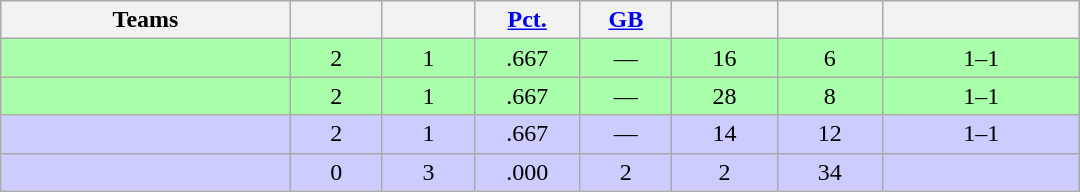<table class="wikitable sortable" width="57%" style="text-align:center;">
<tr>
<th width="22%">Teams</th>
<th width="7%"></th>
<th width="7%"></th>
<th width="8%"><a href='#'>Pct.</a></th>
<th width="7%"><a href='#'>GB</a></th>
<th width="8%"></th>
<th width="8%"></th>
<th width="15%"></th>
</tr>
<tr bgcolor=#aaffaa>
<td align=left></td>
<td>2</td>
<td>1</td>
<td>.667</td>
<td>—</td>
<td>16</td>
<td>6</td>
<td>1–1</td>
</tr>
<tr bgcolor=#aaffaa>
<td align=left></td>
<td>2</td>
<td>1</td>
<td>.667</td>
<td>—</td>
<td>28</td>
<td>8</td>
<td>1–1</td>
</tr>
<tr bgcolor=#ccccff>
<td align=left></td>
<td>2</td>
<td>1</td>
<td>.667</td>
<td>—</td>
<td>14</td>
<td>12</td>
<td>1–1</td>
</tr>
<tr bgcolor=#ccccff>
<td align=left></td>
<td>0</td>
<td>3</td>
<td>.000</td>
<td>2</td>
<td>2</td>
<td>34</td>
<td></td>
</tr>
</table>
